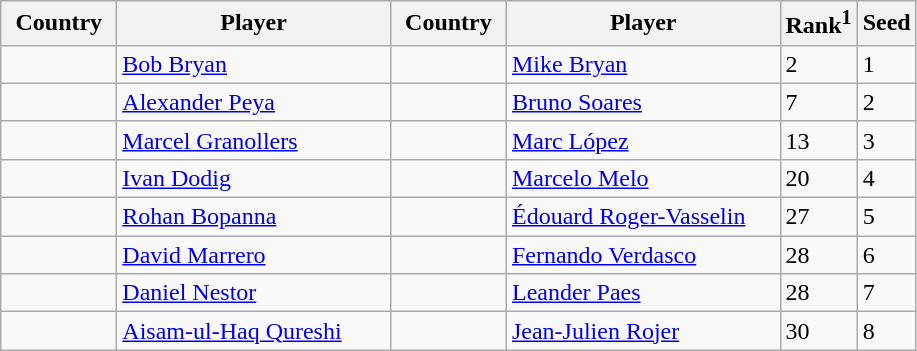<table class="sortable wikitable">
<tr>
<th width="70">Country</th>
<th width="175">Player</th>
<th width="70">Country</th>
<th width="175">Player</th>
<th>Rank<sup>1</sup></th>
<th>Seed</th>
</tr>
<tr>
<td></td>
<td><a href='#'>Bob Bryan</a></td>
<td></td>
<td><a href='#'>Mike Bryan</a></td>
<td>2</td>
<td>1</td>
</tr>
<tr>
<td></td>
<td><a href='#'>Alexander Peya</a></td>
<td></td>
<td><a href='#'>Bruno Soares</a></td>
<td>7</td>
<td>2</td>
</tr>
<tr>
<td></td>
<td><a href='#'>Marcel Granollers</a></td>
<td></td>
<td><a href='#'>Marc López</a></td>
<td>13</td>
<td>3</td>
</tr>
<tr>
<td></td>
<td><a href='#'>Ivan Dodig</a></td>
<td></td>
<td><a href='#'>Marcelo Melo</a></td>
<td>20</td>
<td>4</td>
</tr>
<tr>
<td></td>
<td><a href='#'>Rohan Bopanna</a></td>
<td></td>
<td><a href='#'>Édouard Roger-Vasselin</a></td>
<td>27</td>
<td>5</td>
</tr>
<tr>
<td></td>
<td><a href='#'>David Marrero</a></td>
<td></td>
<td><a href='#'>Fernando Verdasco</a></td>
<td>28</td>
<td>6</td>
</tr>
<tr>
<td></td>
<td><a href='#'>Daniel Nestor</a></td>
<td></td>
<td><a href='#'>Leander Paes</a></td>
<td>28</td>
<td>7</td>
</tr>
<tr>
<td></td>
<td><a href='#'>Aisam-ul-Haq Qureshi</a></td>
<td></td>
<td><a href='#'>Jean-Julien Rojer</a></td>
<td>30</td>
<td>8</td>
</tr>
</table>
